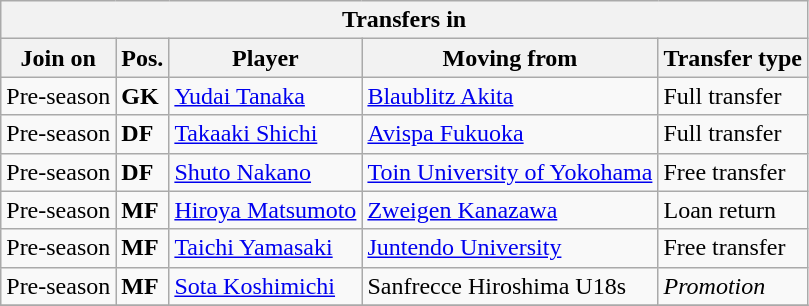<table class="wikitable sortable" style=“text-align:left;>
<tr>
<th colspan="5">Transfers in</th>
</tr>
<tr>
<th>Join on</th>
<th>Pos.</th>
<th>Player</th>
<th>Moving from</th>
<th>Transfer type</th>
</tr>
<tr>
<td>Pre-season</td>
<td><strong>GK</strong></td>
<td> <a href='#'>Yudai Tanaka</a></td>
<td> <a href='#'>Blaublitz Akita</a></td>
<td>Full transfer</td>
</tr>
<tr>
<td>Pre-season</td>
<td><strong>DF</strong></td>
<td> <a href='#'>Takaaki Shichi</a></td>
<td> <a href='#'>Avispa Fukuoka</a></td>
<td>Full transfer</td>
</tr>
<tr>
<td>Pre-season</td>
<td><strong>DF</strong></td>
<td> <a href='#'>Shuto Nakano</a></td>
<td> <a href='#'>Toin University of Yokohama</a></td>
<td>Free transfer</td>
</tr>
<tr>
<td>Pre-season</td>
<td><strong>MF</strong></td>
<td> <a href='#'>Hiroya Matsumoto</a></td>
<td> <a href='#'>Zweigen Kanazawa</a></td>
<td>Loan return</td>
</tr>
<tr>
<td>Pre-season</td>
<td><strong>MF</strong></td>
<td> <a href='#'>Taichi Yamasaki</a></td>
<td> <a href='#'>Juntendo University</a></td>
<td>Free transfer</td>
</tr>
<tr>
<td>Pre-season</td>
<td><strong>MF</strong></td>
<td> <a href='#'>Sota Koshimichi</a></td>
<td>Sanfrecce Hiroshima U18s</td>
<td><em>Promotion</em></td>
</tr>
<tr>
</tr>
</table>
